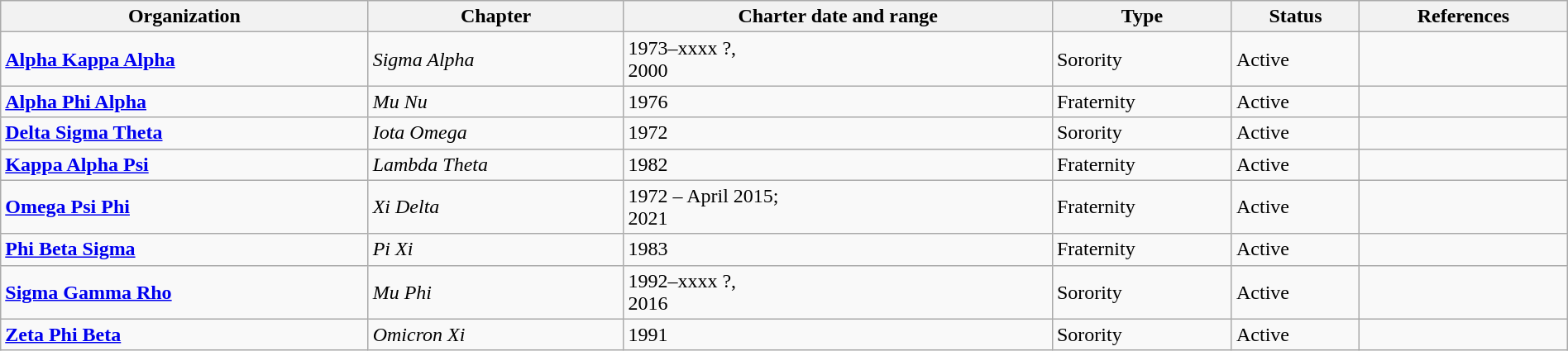<table class="wikitable" style="width:100%;">
<tr>
<th>Organization</th>
<th>Chapter</th>
<th>Charter date and range</th>
<th>Type</th>
<th>Status</th>
<th>References</th>
</tr>
<tr>
<td><strong><a href='#'>Alpha Kappa Alpha</a></strong></td>
<td><em>Sigma Alpha</em></td>
<td>1973–xxxx ?,<br>2000</td>
<td>Sorority</td>
<td>Active</td>
<td></td>
</tr>
<tr>
<td><strong><a href='#'>Alpha Phi Alpha</a></strong></td>
<td><em>Mu Nu</em></td>
<td>1976</td>
<td>Fraternity</td>
<td>Active</td>
<td></td>
</tr>
<tr>
<td><strong><a href='#'>Delta Sigma Theta</a></strong></td>
<td><em>Iota Omega</em></td>
<td>1972</td>
<td>Sorority</td>
<td>Active</td>
<td></td>
</tr>
<tr>
<td><strong><a href='#'>Kappa Alpha Psi</a></strong></td>
<td><em>Lambda Theta</em></td>
<td>1982</td>
<td>Fraternity</td>
<td>Active</td>
<td></td>
</tr>
<tr>
<td><strong><a href='#'>Omega Psi Phi</a></strong></td>
<td><em>Xi Delta</em></td>
<td>1972 – April 2015;<br>2021</td>
<td>Fraternity</td>
<td>Active</td>
<td></td>
</tr>
<tr>
<td><strong><a href='#'>Phi Beta Sigma</a></strong></td>
<td><em>Pi Xi</em></td>
<td>1983</td>
<td>Fraternity</td>
<td>Active</td>
<td></td>
</tr>
<tr>
<td><strong><a href='#'>Sigma Gamma Rho</a></strong></td>
<td><em>Mu Phi</em></td>
<td>1992–xxxx ?,<br>2016</td>
<td>Sorority</td>
<td>Active</td>
<td></td>
</tr>
<tr>
<td><strong><a href='#'>Zeta Phi Beta</a></strong></td>
<td><em>Omicron Xi</em></td>
<td>1991</td>
<td>Sorority</td>
<td>Active</td>
<td></td>
</tr>
</table>
